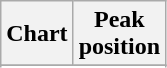<table class="wikitable sortable plainrowheaders">
<tr>
<th>Chart</th>
<th>Peak<br>position</th>
</tr>
<tr>
</tr>
<tr>
</tr>
<tr>
</tr>
<tr>
</tr>
<tr>
</tr>
<tr>
</tr>
<tr>
</tr>
<tr>
</tr>
<tr>
</tr>
</table>
